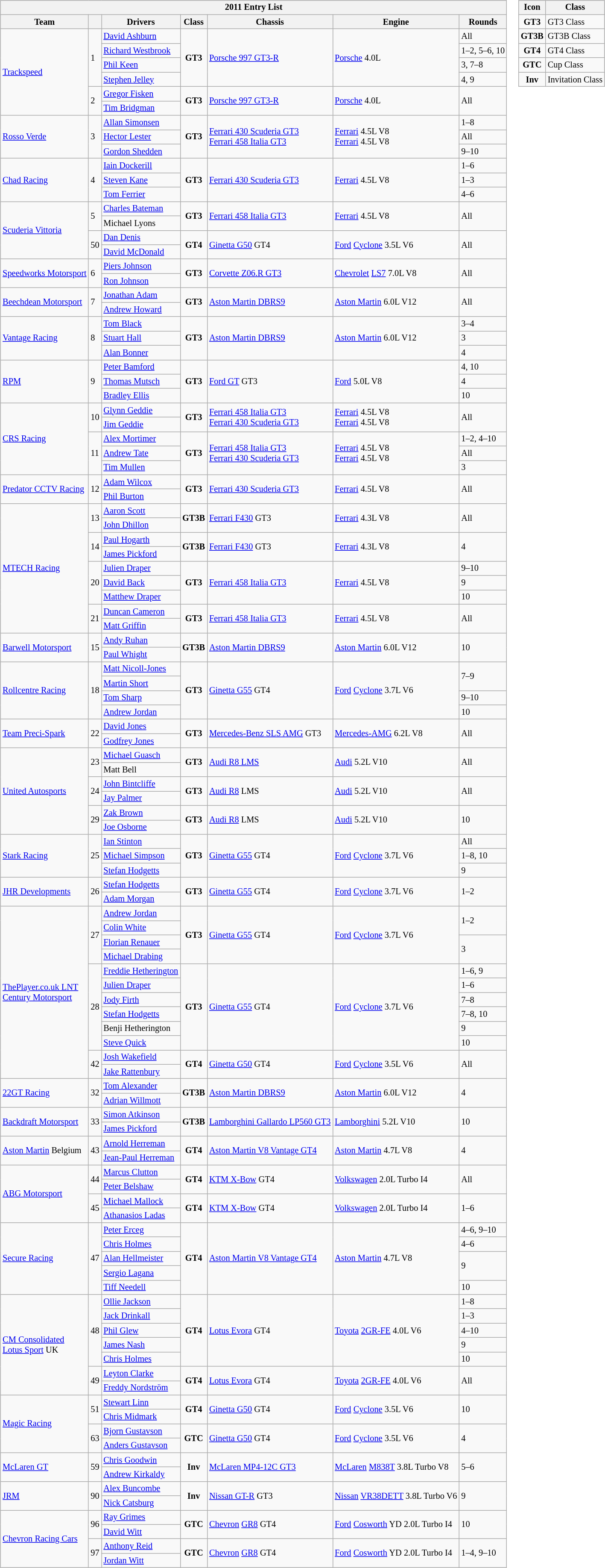<table>
<tr>
<td><br><table class="wikitable" style="font-size:85%">
<tr>
<th colspan=7>2011 Entry List</th>
</tr>
<tr>
<th>Team</th>
<th></th>
<th>Drivers</th>
<th>Class</th>
<th>Chassis</th>
<th>Engine</th>
<th>Rounds</th>
</tr>
<tr>
<td rowspan=6> <a href='#'>Trackspeed</a></td>
<td rowspan=4>1</td>
<td> <a href='#'>David Ashburn</a></td>
<td rowspan=4 align="center"><strong><span>GT3</span></strong></td>
<td rowspan=4><a href='#'>Porsche 997 GT3-R</a></td>
<td rowspan=4><a href='#'>Porsche</a> 4.0L</td>
<td>All</td>
</tr>
<tr>
<td> <a href='#'>Richard Westbrook</a></td>
<td>1–2, 5–6, 10</td>
</tr>
<tr>
<td> <a href='#'>Phil Keen</a></td>
<td>3, 7–8</td>
</tr>
<tr>
<td> <a href='#'>Stephen Jelley</a></td>
<td>4, 9</td>
</tr>
<tr>
<td rowspan=2>2</td>
<td> <a href='#'>Gregor Fisken</a></td>
<td rowspan=2 align="center"><strong><span>GT3</span></strong></td>
<td rowspan=2><a href='#'>Porsche 997 GT3-R</a></td>
<td rowspan=2><a href='#'>Porsche</a> 4.0L</td>
<td rowspan=2>All</td>
</tr>
<tr>
<td> <a href='#'>Tim Bridgman</a></td>
</tr>
<tr>
<td rowspan=3> <a href='#'>Rosso Verde</a></td>
<td rowspan=3>3</td>
<td> <a href='#'>Allan Simonsen</a></td>
<td rowspan=3 align="center"><strong><span>GT3</span></strong></td>
<td rowspan=3><a href='#'>Ferrari 430 Scuderia GT3</a><br><a href='#'>Ferrari 458 Italia GT3</a></td>
<td rowspan=3><a href='#'>Ferrari</a> 4.5L V8<br><a href='#'>Ferrari</a> 4.5L V8</td>
<td>1–8</td>
</tr>
<tr>
<td> <a href='#'>Hector Lester</a></td>
<td>All</td>
</tr>
<tr>
<td> <a href='#'>Gordon Shedden</a></td>
<td>9–10</td>
</tr>
<tr>
<td rowspan=3> <a href='#'>Chad Racing</a></td>
<td rowspan=3>4</td>
<td> <a href='#'>Iain Dockerill</a></td>
<td rowspan=3 align="center"><strong><span>GT3</span></strong></td>
<td rowspan=3><a href='#'>Ferrari 430 Scuderia GT3</a></td>
<td rowspan=3><a href='#'>Ferrari</a> 4.5L V8</td>
<td>1–6</td>
</tr>
<tr>
<td> <a href='#'>Steven Kane</a></td>
<td>1–3</td>
</tr>
<tr>
<td> <a href='#'>Tom Ferrier</a></td>
<td>4–6</td>
</tr>
<tr>
<td rowspan=4> <a href='#'>Scuderia Vittoria</a></td>
<td rowspan=2>5</td>
<td> <a href='#'>Charles Bateman</a></td>
<td rowspan=2 align="center"><strong><span>GT3</span></strong></td>
<td rowspan=2><a href='#'>Ferrari 458 Italia GT3</a></td>
<td rowspan=2><a href='#'>Ferrari</a> 4.5L V8</td>
<td rowspan=2>All</td>
</tr>
<tr>
<td> Michael Lyons</td>
</tr>
<tr>
<td rowspan=2>50</td>
<td> <a href='#'>Dan Denis</a></td>
<td rowspan=2 align="center"><strong><span>GT4</span></strong></td>
<td rowspan=2><a href='#'>Ginetta G50</a> GT4</td>
<td rowspan=2><a href='#'>Ford</a> <a href='#'>Cyclone</a> 3.5L V6</td>
<td rowspan=2>All</td>
</tr>
<tr>
<td> <a href='#'>David McDonald</a></td>
</tr>
<tr>
<td rowspan=2> <a href='#'>Speedworks Motorsport</a></td>
<td rowspan=2>6</td>
<td> <a href='#'>Piers Johnson</a></td>
<td rowspan=2 align="center"><strong><span>GT3</span></strong></td>
<td rowspan=2><a href='#'>Corvette Z06.R GT3</a></td>
<td rowspan=2><a href='#'>Chevrolet</a> <a href='#'>LS7</a> 7.0L V8</td>
<td rowspan=2>All</td>
</tr>
<tr>
<td> <a href='#'>Ron Johnson</a></td>
</tr>
<tr>
<td rowspan=2> <a href='#'>Beechdean Motorsport</a></td>
<td rowspan=2>7</td>
<td> <a href='#'>Jonathan Adam</a></td>
<td rowspan=2 align="center"><strong><span>GT3</span></strong></td>
<td rowspan=2><a href='#'>Aston Martin DBRS9</a></td>
<td rowspan=2><a href='#'>Aston Martin</a> 6.0L V12</td>
<td rowspan=2>All</td>
</tr>
<tr>
<td> <a href='#'>Andrew Howard</a></td>
</tr>
<tr>
<td rowspan=3> <a href='#'>Vantage Racing</a></td>
<td rowspan=3>8</td>
<td> <a href='#'>Tom Black</a></td>
<td rowspan=3 align="center"><strong><span>GT3</span></strong></td>
<td rowspan=3><a href='#'>Aston Martin DBRS9</a></td>
<td rowspan=3><a href='#'>Aston Martin</a> 6.0L V12</td>
<td>3–4</td>
</tr>
<tr>
<td> <a href='#'>Stuart Hall</a></td>
<td>3</td>
</tr>
<tr>
<td> <a href='#'>Alan Bonner</a></td>
<td>4</td>
</tr>
<tr>
<td rowspan=3> <a href='#'>RPM</a></td>
<td rowspan=3>9</td>
<td> <a href='#'>Peter Bamford</a></td>
<td rowspan=3 align="center"><strong><span>GT3</span></strong></td>
<td rowspan=3><a href='#'>Ford GT</a> GT3</td>
<td rowspan=3><a href='#'>Ford</a> 5.0L V8</td>
<td>4, 10</td>
</tr>
<tr>
<td> <a href='#'>Thomas Mutsch</a></td>
<td>4</td>
</tr>
<tr>
<td> <a href='#'>Bradley Ellis</a></td>
<td>10</td>
</tr>
<tr>
<td rowspan=5> <a href='#'>CRS Racing</a></td>
<td rowspan=2>10</td>
<td> <a href='#'>Glynn Geddie</a></td>
<td rowspan=2 align="center"><strong><span>GT3</span></strong></td>
<td rowspan=2><a href='#'>Ferrari 458 Italia GT3</a><br><a href='#'>Ferrari 430 Scuderia GT3</a></td>
<td rowspan=2><a href='#'>Ferrari</a> 4.5L V8<br><a href='#'>Ferrari</a> 4.5L V8</td>
<td rowspan=2>All</td>
</tr>
<tr>
<td> <a href='#'>Jim Geddie</a></td>
</tr>
<tr>
<td rowspan=3>11</td>
<td> <a href='#'>Alex Mortimer</a></td>
<td rowspan=3 align="center"><strong><span>GT3</span></strong></td>
<td rowspan=3><a href='#'>Ferrari 458 Italia GT3</a><br><a href='#'>Ferrari 430 Scuderia GT3</a></td>
<td rowspan=3><a href='#'>Ferrari</a> 4.5L V8<br><a href='#'>Ferrari</a> 4.5L V8</td>
<td>1–2, 4–10</td>
</tr>
<tr>
<td> <a href='#'>Andrew Tate</a></td>
<td>All</td>
</tr>
<tr>
<td> <a href='#'>Tim Mullen</a></td>
<td>3</td>
</tr>
<tr>
<td rowspan=2> <a href='#'>Predator CCTV Racing</a></td>
<td rowspan=2>12</td>
<td> <a href='#'>Adam Wilcox</a></td>
<td rowspan=2 align="center"><strong><span>GT3</span></strong></td>
<td rowspan=2><a href='#'>Ferrari 430 Scuderia GT3</a></td>
<td rowspan=2><a href='#'>Ferrari</a> 4.5L V8</td>
<td rowspan=2>All</td>
</tr>
<tr>
<td> <a href='#'>Phil Burton</a></td>
</tr>
<tr>
<td rowspan=9> <a href='#'>MTECH Racing</a></td>
<td rowspan=2>13</td>
<td> <a href='#'>Aaron Scott</a></td>
<td rowspan=2 align="center"><strong><span>GT3B</span></strong></td>
<td rowspan=2><a href='#'>Ferrari F430</a> GT3</td>
<td rowspan=2><a href='#'>Ferrari</a> 4.3L V8</td>
<td rowspan=2>All</td>
</tr>
<tr>
<td> <a href='#'>John Dhillon</a></td>
</tr>
<tr>
<td rowspan=2>14</td>
<td> <a href='#'>Paul Hogarth</a></td>
<td rowspan=2 align="center"><strong><span>GT3B</span></strong></td>
<td rowspan=2><a href='#'>Ferrari F430</a> GT3</td>
<td rowspan=2><a href='#'>Ferrari</a> 4.3L V8</td>
<td rowspan=2>4</td>
</tr>
<tr>
<td> <a href='#'>James Pickford</a></td>
</tr>
<tr>
<td rowspan=3>20</td>
<td> <a href='#'>Julien Draper</a></td>
<td rowspan=3 align="center"><strong><span>GT3</span></strong></td>
<td rowspan=3><a href='#'>Ferrari 458 Italia GT3</a></td>
<td rowspan=3><a href='#'>Ferrari</a> 4.5L V8</td>
<td>9–10</td>
</tr>
<tr>
<td> <a href='#'>David Back</a></td>
<td>9</td>
</tr>
<tr>
<td> <a href='#'>Matthew Draper</a></td>
<td>10</td>
</tr>
<tr>
<td rowspan=2>21</td>
<td> <a href='#'>Duncan Cameron</a></td>
<td rowspan=2 align="center"><strong><span>GT3</span></strong></td>
<td rowspan=2><a href='#'>Ferrari 458 Italia GT3</a></td>
<td rowspan=2><a href='#'>Ferrari</a> 4.5L V8</td>
<td rowspan=2>All</td>
</tr>
<tr>
<td> <a href='#'>Matt Griffin</a></td>
</tr>
<tr>
<td rowspan=2> <a href='#'>Barwell Motorsport</a></td>
<td rowspan=2>15</td>
<td> <a href='#'>Andy Ruhan</a></td>
<td rowspan=2 align="center"><strong><span>GT3B</span></strong></td>
<td rowspan=2><a href='#'>Aston Martin DBRS9</a></td>
<td rowspan=2><a href='#'>Aston Martin</a> 6.0L V12</td>
<td rowspan=2>10</td>
</tr>
<tr>
<td> <a href='#'>Paul Whight</a></td>
</tr>
<tr>
<td rowspan=4> <a href='#'>Rollcentre Racing</a></td>
<td rowspan=4>18</td>
<td> <a href='#'>Matt Nicoll-Jones</a></td>
<td rowspan=4 align="center"><strong><span>GT3</span></strong></td>
<td rowspan=4><a href='#'>Ginetta G55</a> GT4</td>
<td rowspan=4><a href='#'>Ford</a> <a href='#'>Cyclone</a> 3.7L V6</td>
<td rowspan=2>7–9</td>
</tr>
<tr>
<td> <a href='#'>Martin Short</a></td>
</tr>
<tr>
<td> <a href='#'>Tom Sharp</a></td>
<td>9–10</td>
</tr>
<tr>
<td> <a href='#'>Andrew Jordan</a></td>
<td>10</td>
</tr>
<tr>
<td rowspan=2> <a href='#'>Team Preci-Spark</a></td>
<td rowspan=2>22</td>
<td> <a href='#'>David Jones</a></td>
<td rowspan=2 align="center"><strong><span>GT3</span></strong></td>
<td rowspan=2><a href='#'>Mercedes-Benz SLS AMG</a> GT3</td>
<td rowspan=2><a href='#'>Mercedes-AMG</a> 6.2L V8</td>
<td rowspan=2>All</td>
</tr>
<tr>
<td> <a href='#'>Godfrey Jones</a></td>
</tr>
<tr>
<td rowspan=6> <a href='#'>United Autosports</a></td>
<td rowspan=2>23</td>
<td> <a href='#'>Michael Guasch</a></td>
<td rowspan=2 align="center"><strong><span>GT3</span></strong></td>
<td rowspan=2><a href='#'>Audi R8 LMS</a></td>
<td rowspan=2><a href='#'>Audi</a> 5.2L V10</td>
<td rowspan=2>All</td>
</tr>
<tr>
<td> Matt Bell</td>
</tr>
<tr>
<td rowspan=2>24</td>
<td> <a href='#'>John Bintcliffe</a></td>
<td rowspan=2 align="center"><strong><span>GT3</span></strong></td>
<td rowspan=2><a href='#'>Audi R8</a> LMS</td>
<td rowspan=2><a href='#'>Audi</a> 5.2L V10</td>
<td rowspan=2>All</td>
</tr>
<tr>
<td> <a href='#'>Jay Palmer</a></td>
</tr>
<tr>
<td rowspan=2>29</td>
<td> <a href='#'>Zak Brown</a></td>
<td rowspan=2 align="center"><strong><span>GT3</span></strong></td>
<td rowspan=2><a href='#'>Audi R8</a> LMS</td>
<td rowspan=2><a href='#'>Audi</a> 5.2L V10</td>
<td rowspan=2>10</td>
</tr>
<tr>
<td> <a href='#'>Joe Osborne</a></td>
</tr>
<tr>
<td rowspan=3> <a href='#'>Stark Racing</a></td>
<td rowspan=3>25</td>
<td> <a href='#'>Ian Stinton</a></td>
<td rowspan=3 align="center"><strong><span>GT3</span></strong></td>
<td rowspan=3><a href='#'>Ginetta G55</a> GT4</td>
<td rowspan=3><a href='#'>Ford</a> <a href='#'>Cyclone</a> 3.7L V6</td>
<td>All</td>
</tr>
<tr>
<td> <a href='#'>Michael Simpson</a></td>
<td>1–8, 10</td>
</tr>
<tr>
<td> <a href='#'>Stefan Hodgetts</a></td>
<td>9</td>
</tr>
<tr>
<td rowspan=2> <a href='#'>JHR Developments</a></td>
<td rowspan=2>26</td>
<td> <a href='#'>Stefan Hodgetts</a></td>
<td rowspan=2 align="center"><strong><span>GT3</span></strong></td>
<td rowspan=2><a href='#'>Ginetta G55</a> GT4</td>
<td rowspan=2><a href='#'>Ford</a> <a href='#'>Cyclone</a> 3.7L V6</td>
<td rowspan=2>1–2</td>
</tr>
<tr>
<td> <a href='#'>Adam Morgan</a></td>
</tr>
<tr>
<td rowspan=12> <a href='#'>ThePlayer.co.uk LNT</a><br> <a href='#'>Century Motorsport</a></td>
<td rowspan=4>27</td>
<td> <a href='#'>Andrew Jordan</a></td>
<td rowspan=4 align="center"><strong><span>GT3</span></strong></td>
<td rowspan=4><a href='#'>Ginetta G55</a> GT4</td>
<td rowspan=4><a href='#'>Ford</a> <a href='#'>Cyclone</a> 3.7L V6</td>
<td rowspan=2>1–2</td>
</tr>
<tr>
<td> <a href='#'>Colin White</a></td>
</tr>
<tr>
<td> <a href='#'>Florian Renauer</a></td>
<td rowspan=2>3</td>
</tr>
<tr>
<td> <a href='#'>Michael Drabing</a></td>
</tr>
<tr>
<td rowspan=6>28</td>
<td> <a href='#'>Freddie Hetherington</a></td>
<td rowspan=6 align="center"><strong><span>GT3</span></strong></td>
<td rowspan=6><a href='#'>Ginetta G55</a> GT4</td>
<td rowspan=6><a href='#'>Ford</a> <a href='#'>Cyclone</a> 3.7L V6</td>
<td>1–6, 9</td>
</tr>
<tr>
<td> <a href='#'>Julien Draper</a></td>
<td>1–6</td>
</tr>
<tr>
<td> <a href='#'>Jody Firth</a></td>
<td>7–8</td>
</tr>
<tr>
<td> <a href='#'>Stefan Hodgetts</a></td>
<td>7–8, 10</td>
</tr>
<tr>
<td> Benji Hetherington</td>
<td>9</td>
</tr>
<tr>
<td> <a href='#'>Steve Quick</a></td>
<td>10</td>
</tr>
<tr>
<td rowspan=2>42</td>
<td> <a href='#'>Josh Wakefield</a></td>
<td rowspan=2 align="center"><strong><span>GT4</span></strong></td>
<td rowspan=2><a href='#'>Ginetta G50</a> GT4</td>
<td rowspan=2><a href='#'>Ford</a> <a href='#'>Cyclone</a> 3.5L V6</td>
<td rowspan=2>All</td>
</tr>
<tr>
<td> <a href='#'>Jake Rattenbury</a></td>
</tr>
<tr>
<td rowspan=2> <a href='#'>22GT Racing</a></td>
<td rowspan=2>32</td>
<td> <a href='#'>Tom Alexander</a></td>
<td rowspan=2 align="center"><strong><span>GT3B</span></strong></td>
<td rowspan=2><a href='#'>Aston Martin DBRS9</a></td>
<td rowspan=2><a href='#'>Aston Martin</a> 6.0L V12</td>
<td rowspan=2>4</td>
</tr>
<tr>
<td> <a href='#'>Adrian Willmott</a></td>
</tr>
<tr>
<td rowspan=2> <a href='#'>Backdraft Motorsport</a></td>
<td rowspan=2>33</td>
<td> <a href='#'>Simon Atkinson</a></td>
<td rowspan=2 align="center"><strong><span>GT3B</span></strong></td>
<td rowspan=2><a href='#'>Lamborghini Gallardo LP560 GT3</a></td>
<td rowspan=2><a href='#'>Lamborghini</a> 5.2L V10</td>
<td rowspan=2>10</td>
</tr>
<tr>
<td> <a href='#'>James Pickford</a></td>
</tr>
<tr>
<td rowspan=2> <a href='#'>Aston Martin</a> Belgium</td>
<td rowspan=2>43</td>
<td> <a href='#'>Arnold Herreman</a></td>
<td rowspan=2 align="center"><strong><span>GT4</span></strong></td>
<td rowspan=2><a href='#'>Aston Martin V8 Vantage GT4</a></td>
<td rowspan=2><a href='#'>Aston Martin</a> 4.7L V8</td>
<td rowspan=2>4</td>
</tr>
<tr>
<td> <a href='#'>Jean-Paul Herreman</a></td>
</tr>
<tr>
<td rowspan=4><a href='#'>ABG Motorsport</a></td>
<td rowspan=2>44</td>
<td> <a href='#'>Marcus Clutton</a></td>
<td rowspan=2 align="center"><strong><span>GT4</span></strong></td>
<td rowspan=2><a href='#'>KTM X-Bow</a> GT4</td>
<td rowspan=2><a href='#'>Volkswagen</a> 2.0L Turbo I4</td>
<td rowspan=2>All</td>
</tr>
<tr>
<td> <a href='#'>Peter Belshaw</a></td>
</tr>
<tr>
<td rowspan=2>45</td>
<td> <a href='#'>Michael Mallock</a></td>
<td rowspan=2 align="center"><strong><span>GT4</span></strong></td>
<td rowspan=2><a href='#'>KTM X-Bow</a> GT4</td>
<td rowspan=2><a href='#'>Volkswagen</a> 2.0L Turbo I4</td>
<td rowspan=2>1–6</td>
</tr>
<tr>
<td> <a href='#'>Athanasios Ladas</a></td>
</tr>
<tr>
<td rowspan=5> <a href='#'>Secure Racing</a></td>
<td rowspan=5>47</td>
<td> <a href='#'>Peter Erceg</a></td>
<td rowspan=5 align="center"><strong><span>GT4</span></strong></td>
<td rowspan=5><a href='#'>Aston Martin V8 Vantage GT4</a></td>
<td rowspan=5><a href='#'>Aston Martin</a> 4.7L V8</td>
<td>4–6, 9–10</td>
</tr>
<tr>
<td> <a href='#'>Chris Holmes</a></td>
<td>4–6</td>
</tr>
<tr>
<td> <a href='#'>Alan Hellmeister</a></td>
<td rowspan=2>9</td>
</tr>
<tr>
<td> <a href='#'>Sergio Lagana</a></td>
</tr>
<tr>
<td> <a href='#'>Tiff Needell</a></td>
<td>10</td>
</tr>
<tr>
<td rowspan=7> <a href='#'>CM Consolidated</a><br><a href='#'>Lotus Sport</a> UK</td>
<td rowspan=5>48</td>
<td> <a href='#'>Ollie Jackson</a></td>
<td rowspan=5 align="center"><strong><span>GT4</span></strong></td>
<td rowspan=5><a href='#'>Lotus Evora</a> GT4</td>
<td rowspan=5><a href='#'>Toyota</a> <a href='#'>2GR-FE</a> 4.0L V6</td>
<td>1–8</td>
</tr>
<tr>
<td> <a href='#'>Jack Drinkall</a></td>
<td>1–3</td>
</tr>
<tr>
<td> <a href='#'>Phil Glew</a></td>
<td>4–10</td>
</tr>
<tr>
<td> <a href='#'>James Nash</a></td>
<td>9</td>
</tr>
<tr>
<td> <a href='#'>Chris Holmes</a></td>
<td>10</td>
</tr>
<tr>
<td rowspan=2>49</td>
<td> <a href='#'>Leyton Clarke</a></td>
<td rowspan=2 align="center"><strong><span>GT4</span></strong></td>
<td rowspan=2><a href='#'>Lotus Evora</a> GT4</td>
<td rowspan=2><a href='#'>Toyota</a> <a href='#'>2GR-FE</a> 4.0L V6</td>
<td rowspan=2>All</td>
</tr>
<tr>
<td> <a href='#'>Freddy Nordström</a></td>
</tr>
<tr>
<td rowspan=4> <a href='#'>Magic Racing</a></td>
<td rowspan=2>51</td>
<td> <a href='#'>Stewart Linn</a></td>
<td rowspan=2 align="center"><strong><span>GT4</span></strong></td>
<td rowspan=2><a href='#'>Ginetta G50</a> GT4</td>
<td rowspan=2><a href='#'>Ford</a> <a href='#'>Cyclone</a> 3.5L V6</td>
<td rowspan=2>10</td>
</tr>
<tr>
<td> <a href='#'>Chris Midmark</a></td>
</tr>
<tr>
<td rowspan=2>63</td>
<td> <a href='#'>Bjorn Gustavson</a></td>
<td rowspan=2 align=center><strong><span>GTC</span></strong></td>
<td rowspan=2><a href='#'>Ginetta G50</a> GT4</td>
<td rowspan=2><a href='#'>Ford</a> <a href='#'>Cyclone</a> 3.5L V6</td>
<td rowspan=2>4</td>
</tr>
<tr>
<td> <a href='#'>Anders Gustavson</a></td>
</tr>
<tr>
<td rowspan=2> <a href='#'>McLaren GT</a></td>
<td rowspan=2>59</td>
<td> <a href='#'>Chris Goodwin</a></td>
<td rowspan=2 align="center"><strong><span>Inv</span></strong></td>
<td rowspan=2><a href='#'>McLaren MP4-12C GT3</a></td>
<td rowspan=2><a href='#'>McLaren</a> <a href='#'>M838T</a> 3.8L Turbo V8</td>
<td rowspan=2>5–6</td>
</tr>
<tr>
<td> <a href='#'>Andrew Kirkaldy</a></td>
</tr>
<tr>
<td rowspan=2> <a href='#'>JRM</a></td>
<td rowspan=2>90</td>
<td> <a href='#'>Alex Buncombe</a></td>
<td rowspan=2 align="center"><strong><span>Inv</span></strong></td>
<td rowspan=2><a href='#'>Nissan GT-R</a> GT3</td>
<td rowspan=2><a href='#'>Nissan</a> <a href='#'>VR38DETT</a> 3.8L Turbo V6</td>
<td rowspan=2>9</td>
</tr>
<tr>
<td> <a href='#'>Nick Catsburg</a></td>
</tr>
<tr>
<td rowspan=4> <a href='#'>Chevron Racing Cars</a></td>
<td rowspan=2>96</td>
<td> <a href='#'>Ray Grimes</a></td>
<td rowspan=2 align=center><strong><span>GTC</span></strong></td>
<td rowspan=2><a href='#'>Chevron</a> <a href='#'>GR8</a> GT4</td>
<td rowspan=2><a href='#'>Ford</a> <a href='#'>Cosworth</a> YD 2.0L Turbo I4</td>
<td rowspan=2>10</td>
</tr>
<tr>
<td> <a href='#'>David Witt</a></td>
</tr>
<tr>
<td rowspan=2>97</td>
<td> <a href='#'>Anthony Reid</a></td>
<td rowspan=2 align=center><strong><span>GTC</span></strong></td>
<td rowspan=2><a href='#'>Chevron</a> <a href='#'>GR8</a> GT4</td>
<td rowspan=2><a href='#'>Ford</a> <a href='#'>Cosworth</a> YD 2.0L Turbo I4</td>
<td rowspan=2>1–4, 9–10</td>
</tr>
<tr>
<td> <a href='#'>Jordan Witt</a></td>
</tr>
</table>
</td>
<td valign="top"><br><table class="wikitable" style="font-size: 85%;">
<tr>
<th>Icon</th>
<th>Class</th>
</tr>
<tr>
<td align=center><strong><span>GT3</span></strong></td>
<td>GT3 Class</td>
</tr>
<tr>
<td align=center><strong><span>GT3B</span></strong></td>
<td>GT3B Class</td>
</tr>
<tr>
<td align=center><strong><span>GT4</span></strong></td>
<td>GT4 Class</td>
</tr>
<tr>
<td align=center><strong><span>GTC</span></strong></td>
<td>Cup Class</td>
</tr>
<tr>
<td align=center><strong><span>Inv</span></strong></td>
<td>Invitation Class</td>
</tr>
</table>
</td>
</tr>
</table>
